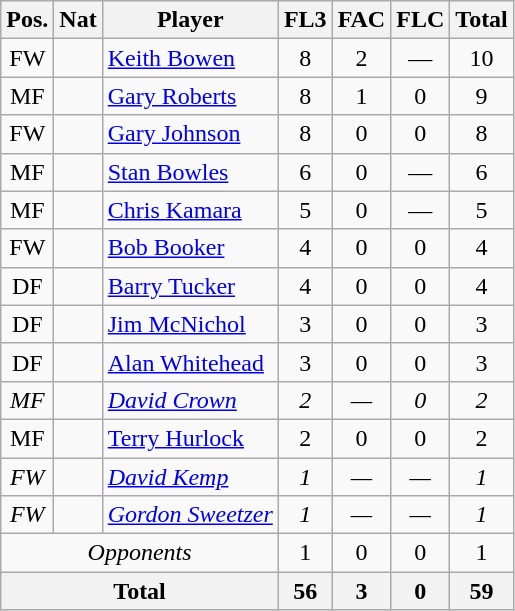<table class="wikitable"  style="text-align:center; border:1px #aaa solid;">
<tr>
<th>Pos.</th>
<th>Nat</th>
<th>Player</th>
<th>FL3</th>
<th>FAC</th>
<th>FLC</th>
<th>Total</th>
</tr>
<tr>
<td>FW</td>
<td></td>
<td style="text-align:left;"><a href='#'>Keith Bowen</a></td>
<td>8</td>
<td>2</td>
<td>—</td>
<td>10</td>
</tr>
<tr>
<td>MF</td>
<td></td>
<td style="text-align:left;"><a href='#'>Gary Roberts</a></td>
<td>8</td>
<td>1</td>
<td>0</td>
<td>9</td>
</tr>
<tr>
<td>FW</td>
<td></td>
<td style="text-align:left;"><a href='#'>Gary Johnson</a></td>
<td>8</td>
<td>0</td>
<td>0</td>
<td>8</td>
</tr>
<tr>
<td>MF</td>
<td></td>
<td style="text-align:left;"><a href='#'>Stan Bowles</a></td>
<td>6</td>
<td>0</td>
<td>—</td>
<td>6</td>
</tr>
<tr>
<td>MF</td>
<td></td>
<td style="text-align:left;"><a href='#'>Chris Kamara</a></td>
<td>5</td>
<td>0</td>
<td>—</td>
<td>5</td>
</tr>
<tr>
<td>FW</td>
<td></td>
<td style="text-align:left;"><a href='#'>Bob Booker</a></td>
<td>4</td>
<td>0</td>
<td>0</td>
<td>4</td>
</tr>
<tr>
<td>DF</td>
<td></td>
<td style="text-align:left;"><a href='#'>Barry Tucker</a></td>
<td>4</td>
<td>0</td>
<td>0</td>
<td>4</td>
</tr>
<tr>
<td>DF</td>
<td></td>
<td style="text-align:left;"><a href='#'>Jim McNichol</a></td>
<td>3</td>
<td>0</td>
<td>0</td>
<td>3</td>
</tr>
<tr>
<td>DF</td>
<td></td>
<td style="text-align:left;"><a href='#'>Alan Whitehead</a></td>
<td>3</td>
<td>0</td>
<td>0</td>
<td>3</td>
</tr>
<tr>
<td><em>MF</em></td>
<td><em></em></td>
<td style="text-align:left;"><em><a href='#'>David Crown</a></em></td>
<td><em>2</em></td>
<td><em>—</em></td>
<td><em>0</em></td>
<td><em>2</em></td>
</tr>
<tr>
<td>MF</td>
<td></td>
<td style="text-align:left;"><a href='#'>Terry Hurlock</a></td>
<td>2</td>
<td>0</td>
<td>0</td>
<td>2</td>
</tr>
<tr>
<td><em>FW</em></td>
<td><em></em></td>
<td style="text-align:left;"><a href='#'><em>David Kemp</em></a></td>
<td><em>1</em></td>
<td><em>—</em></td>
<td><em>—</em></td>
<td><em>1</em></td>
</tr>
<tr>
<td><em>FW</em></td>
<td><em></em></td>
<td style="text-align:left;"><em><a href='#'>Gordon Sweetzer</a></em></td>
<td><em>1</em></td>
<td><em>—</em></td>
<td><em>—</em></td>
<td><em>1</em></td>
</tr>
<tr>
<td colspan="3"><em>Opponents</em></td>
<td>1</td>
<td>0</td>
<td>0</td>
<td>1</td>
</tr>
<tr>
<th colspan="3">Total</th>
<th>56</th>
<th>3</th>
<th>0</th>
<th>59</th>
</tr>
</table>
